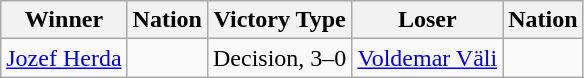<table class="wikitable sortable" style="text-align:left;">
<tr>
<th>Winner</th>
<th>Nation</th>
<th>Victory Type</th>
<th>Loser</th>
<th>Nation</th>
</tr>
<tr>
<td><a href='#'>Jozef Herda</a></td>
<td></td>
<td>Decision, 3–0</td>
<td><a href='#'>Voldemar Väli</a></td>
<td></td>
</tr>
</table>
